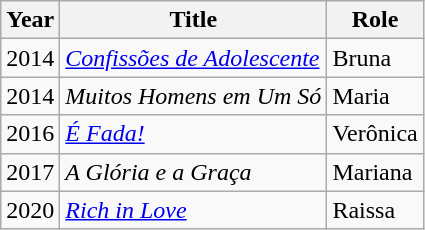<table class="wikitable">
<tr>
<th>Year</th>
<th>Title</th>
<th>Role</th>
</tr>
<tr>
<td>2014</td>
<td><em><a href='#'>Confissões de Adolescente</a></em></td>
<td>Bruna</td>
</tr>
<tr>
<td>2014</td>
<td><em>Muitos Homens em Um Só</em></td>
<td>Maria</td>
</tr>
<tr>
<td>2016</td>
<td><em><a href='#'>É Fada!</a></em></td>
<td>Verônica</td>
</tr>
<tr>
<td>2017</td>
<td><em>A Glória e a Graça</em></td>
<td>Mariana</td>
</tr>
<tr>
<td>2020</td>
<td><em><a href='#'>Rich in Love</a></em></td>
<td>Raissa</td>
</tr>
</table>
